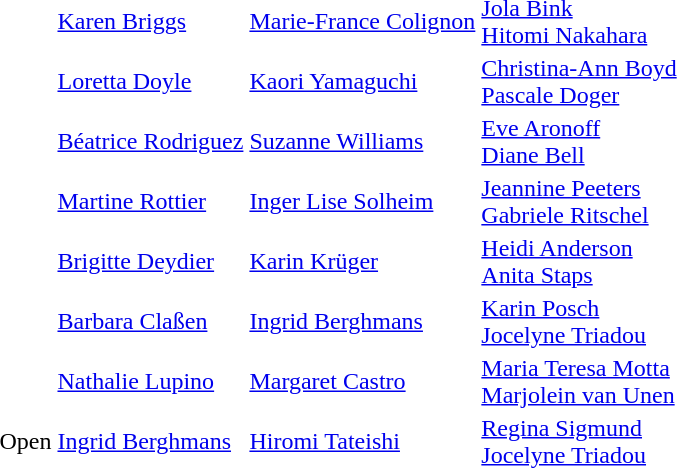<table>
<tr>
<td></td>
<td> <a href='#'>Karen Briggs</a></td>
<td> <a href='#'>Marie-France Colignon</a></td>
<td> <a href='#'>Jola Bink</a> <br>  <a href='#'>Hitomi Nakahara</a></td>
</tr>
<tr>
<td></td>
<td> <a href='#'>Loretta Doyle</a></td>
<td> <a href='#'>Kaori Yamaguchi</a></td>
<td> <a href='#'>Christina-Ann Boyd</a> <br>  <a href='#'>Pascale Doger</a></td>
</tr>
<tr>
<td></td>
<td> <a href='#'>Béatrice Rodriguez</a></td>
<td> <a href='#'>Suzanne Williams</a></td>
<td> <a href='#'>Eve Aronoff</a> <br>  <a href='#'>Diane Bell</a></td>
</tr>
<tr>
<td></td>
<td> <a href='#'>Martine Rottier</a></td>
<td> <a href='#'>Inger Lise Solheim</a></td>
<td> <a href='#'>Jeannine Peeters</a> <br>  <a href='#'>Gabriele Ritschel</a></td>
</tr>
<tr>
<td></td>
<td> <a href='#'>Brigitte Deydier</a></td>
<td> <a href='#'>Karin Krüger</a></td>
<td> <a href='#'>Heidi Anderson</a> <br>  <a href='#'>Anita Staps</a></td>
</tr>
<tr>
<td></td>
<td> <a href='#'>Barbara Claßen</a></td>
<td> <a href='#'>Ingrid Berghmans</a></td>
<td> <a href='#'>Karin Posch</a> <br>  <a href='#'>Jocelyne Triadou</a></td>
</tr>
<tr>
<td></td>
<td> <a href='#'>Nathalie Lupino</a></td>
<td> <a href='#'>Margaret Castro</a></td>
<td> <a href='#'>Maria Teresa Motta</a> <br>  <a href='#'>Marjolein van Unen</a></td>
</tr>
<tr>
<td>Open</td>
<td> <a href='#'>Ingrid Berghmans</a></td>
<td> <a href='#'>Hiromi Tateishi</a></td>
<td> <a href='#'>Regina Sigmund</a> <br>  <a href='#'>Jocelyne Triadou</a></td>
</tr>
</table>
